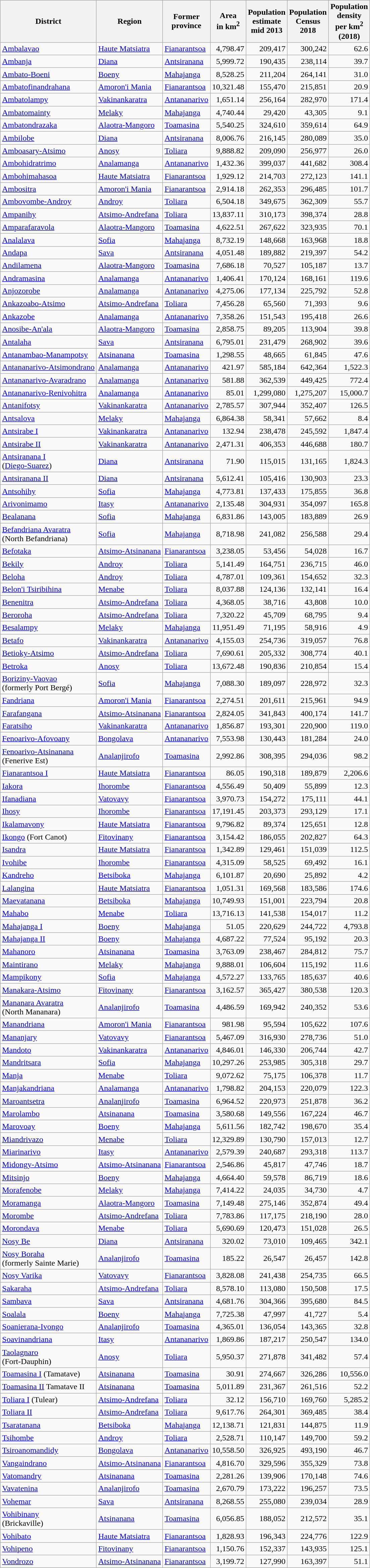<table class="wikitable sortable">
<tr>
<th>District</th>
<th>Region</th>
<th>Former<br>province</th>
<th>Area<br>in km<sup>2</sup></th>
<th>Population<br>estimate<br>mid 2013</th>
<th>Population<br>Census<br>2018</th>
<th>Population<br>density<br>per km<sup>2</sup><br>(2018)</th>
</tr>
<tr>
<td><a href='#'>Ambalavao</a></td>
<td><a href='#'>Haute Matsiatra</a></td>
<td><a href='#'>Fianarantsoa</a></td>
<td align="right">4,798.47</td>
<td align="right">209,417</td>
<td align="right">300,242</td>
<td align="right">62.6</td>
</tr>
<tr>
<td><a href='#'>Ambanja</a></td>
<td><a href='#'>Diana</a></td>
<td><a href='#'>Antsiranana</a></td>
<td align="right">5,999.72</td>
<td align="right">190,435</td>
<td align="right">238,114</td>
<td align="right">39.7</td>
</tr>
<tr>
<td><a href='#'>Ambato-Boeni</a></td>
<td><a href='#'>Boeny</a></td>
<td><a href='#'>Mahajanga</a></td>
<td align="right">8,528.25</td>
<td align="right">211,204</td>
<td align="right">264,141</td>
<td align="right">31.0</td>
</tr>
<tr>
<td><a href='#'>Ambatofinandrahana</a></td>
<td><a href='#'>Amoron'i Mania</a></td>
<td><a href='#'>Fianarantsoa</a></td>
<td align="right">10,321.48</td>
<td align="right">155,470</td>
<td align="right">215,851</td>
<td align="right">20.9</td>
</tr>
<tr>
<td><a href='#'>Ambatolampy</a></td>
<td><a href='#'>Vakinankaratra</a></td>
<td><a href='#'>Antananarivo</a></td>
<td align="right">1,651.14</td>
<td align="right">256,164</td>
<td align="right">282,970</td>
<td align="right">171.4</td>
</tr>
<tr>
<td><a href='#'>Ambatomainty</a></td>
<td><a href='#'>Melaky</a></td>
<td><a href='#'>Mahajanga</a></td>
<td align="right">4,740.44</td>
<td align="right">29,420</td>
<td align="right">43,305</td>
<td align="right">9.1</td>
</tr>
<tr>
<td><a href='#'>Ambatondrazaka</a></td>
<td><a href='#'>Alaotra-Mangoro</a></td>
<td><a href='#'>Toamasina</a></td>
<td align="right">5,540.25</td>
<td align="right">324,610</td>
<td align="right">359,614</td>
<td align="right">64.9</td>
</tr>
<tr>
<td><a href='#'>Ambilobe</a></td>
<td><a href='#'>Diana</a></td>
<td><a href='#'>Antsiranana</a></td>
<td align="right">8,006.76</td>
<td align="right">216,145</td>
<td align="right">280,089</td>
<td align="right">35.0</td>
</tr>
<tr>
<td><a href='#'>Amboasary-Atsimo</a></td>
<td><a href='#'>Anosy</a></td>
<td><a href='#'>Toliara</a></td>
<td align="right">9,888.82</td>
<td align="right">209,090</td>
<td align="right">256,977</td>
<td align="right">26.0</td>
</tr>
<tr>
<td><a href='#'>Ambohidratrimo</a></td>
<td><a href='#'>Analamanga</a></td>
<td><a href='#'>Antananarivo</a></td>
<td align="right">1,432.36</td>
<td align="right">399,037</td>
<td align="right">441,682</td>
<td align="right">308.4</td>
</tr>
<tr>
<td><a href='#'>Ambohimahasoa</a></td>
<td><a href='#'>Haute Matsiatra</a></td>
<td><a href='#'>Fianarantsoa</a></td>
<td align="right">1,929.12</td>
<td align="right">214,703</td>
<td align="right">272,123</td>
<td align="right">141.1</td>
</tr>
<tr>
<td><a href='#'>Ambositra</a></td>
<td><a href='#'>Amoron'i Mania</a></td>
<td><a href='#'>Fianarantsoa</a></td>
<td align="right">2,914.18</td>
<td align="right">262,353</td>
<td align="right">296,485</td>
<td align="right">101.7</td>
</tr>
<tr>
<td><a href='#'>Ambovombe-Androy</a></td>
<td><a href='#'>Androy</a></td>
<td><a href='#'>Toliara</a></td>
<td align="right">6,504.18</td>
<td align="right">349,675</td>
<td align="right">362,309</td>
<td align="right">55.7</td>
</tr>
<tr>
<td><a href='#'>Ampanihy</a></td>
<td><a href='#'>Atsimo-Andrefana</a></td>
<td><a href='#'>Toliara</a></td>
<td align="right">13,837.11</td>
<td align="right">310,173</td>
<td align="right">398,374</td>
<td align="right">28.8</td>
</tr>
<tr>
<td><a href='#'>Amparafaravola</a></td>
<td><a href='#'>Alaotra-Mangoro</a></td>
<td><a href='#'>Toamasina</a></td>
<td align="right">4,622.51</td>
<td align="right">267,622</td>
<td align="right">323,935</td>
<td align="right">70.1</td>
</tr>
<tr>
<td><a href='#'>Analalava</a></td>
<td><a href='#'>Sofia</a></td>
<td><a href='#'>Mahajanga</a></td>
<td align="right">8,732.19</td>
<td align="right">148,668</td>
<td align="right">163,968</td>
<td align="right">18.8</td>
</tr>
<tr>
<td><a href='#'>Andapa</a></td>
<td><a href='#'>Sava</a></td>
<td><a href='#'>Antsiranana</a></td>
<td align="right">4,051.48</td>
<td align="right">189,882</td>
<td align="right">219,397</td>
<td align="right">54.2</td>
</tr>
<tr>
<td><a href='#'>Andilamena</a></td>
<td><a href='#'>Alaotra-Mangoro</a></td>
<td><a href='#'>Toamasina</a></td>
<td align="right">7,686.18</td>
<td align="right">70,527</td>
<td align="right">105,187</td>
<td align="right">13.7</td>
</tr>
<tr>
<td><a href='#'>Andramasina</a></td>
<td><a href='#'>Analamanga</a></td>
<td><a href='#'>Antananarivo</a></td>
<td align="right">1,406.41</td>
<td align="right">170,124</td>
<td align="right">168,161</td>
<td align="right">119.6</td>
</tr>
<tr>
<td><a href='#'>Anjozorobe</a></td>
<td><a href='#'>Analamanga</a></td>
<td><a href='#'>Antananarivo</a></td>
<td align="right">4,275.06</td>
<td align="right">177,134</td>
<td align="right">225,792</td>
<td align="right">52.8</td>
</tr>
<tr>
<td><a href='#'>Ankazoabo-Atsimo</a></td>
<td><a href='#'>Atsimo-Andrefana</a></td>
<td><a href='#'>Toliara</a></td>
<td align="right">7,456.28</td>
<td align="right">65,560</td>
<td align="right">71,393</td>
<td align="right">9.6</td>
</tr>
<tr>
<td><a href='#'>Ankazobe</a></td>
<td><a href='#'>Analamanga</a></td>
<td><a href='#'>Antananarivo</a></td>
<td align="right">7,358.26</td>
<td align="right">151,543</td>
<td align="right">195,418</td>
<td align="right">26.6</td>
</tr>
<tr>
<td><a href='#'>Anosibe-An'ala</a></td>
<td><a href='#'>Alaotra-Mangoro</a></td>
<td><a href='#'>Toamasina</a></td>
<td align="right">2,858.75</td>
<td align="right">89,205</td>
<td align="right">113,904</td>
<td align="right">39.8</td>
</tr>
<tr>
<td><a href='#'>Antalaha</a></td>
<td><a href='#'>Sava</a></td>
<td><a href='#'>Antsiranana</a></td>
<td align="right">6,795.01</td>
<td align="right">231,479</td>
<td align="right">268,902</td>
<td align="right">39.6</td>
</tr>
<tr>
<td><a href='#'>Antanambao-Manampotsy</a></td>
<td><a href='#'>Atsinanana</a></td>
<td><a href='#'>Toamasina</a></td>
<td align="right">1,298.55</td>
<td align="right">48,665</td>
<td align="right">61,845</td>
<td align="right">47.6</td>
</tr>
<tr>
<td><a href='#'>Antananarivo-Atsimondrano</a></td>
<td><a href='#'>Analamanga</a></td>
<td><a href='#'>Antananarivo</a></td>
<td align="right">421.97</td>
<td align="right">585,184</td>
<td align="right">642,364</td>
<td align="right">1,522.3</td>
</tr>
<tr>
<td><a href='#'>Antananarivo-Avaradrano</a></td>
<td><a href='#'>Analamanga</a></td>
<td><a href='#'>Antananarivo</a></td>
<td align="right">581.88</td>
<td align="right">362,539</td>
<td align="right">449,425</td>
<td align="right">772.4</td>
</tr>
<tr>
<td><a href='#'>Antananarivo-Renivohitra</a></td>
<td><a href='#'>Analamanga</a></td>
<td><a href='#'>Antananarivo</a></td>
<td align="right">85.01</td>
<td align="right">1,299,080</td>
<td align="right">1,275,207</td>
<td align="right">15,000.7</td>
</tr>
<tr>
<td><a href='#'>Antanifotsy</a></td>
<td><a href='#'>Vakinankaratra</a></td>
<td><a href='#'>Antananarivo</a></td>
<td align="right">2,785.57</td>
<td align="right">307,944</td>
<td align="right">352,407</td>
<td align="right">126.5</td>
</tr>
<tr>
<td><a href='#'>Antsalova</a></td>
<td><a href='#'>Melaky</a></td>
<td><a href='#'>Mahajanga</a></td>
<td align="right">6,864.38</td>
<td align="right">58,341</td>
<td align="right">57,662</td>
<td align="right">8.4</td>
</tr>
<tr>
<td><a href='#'>Antsirabe I</a></td>
<td><a href='#'>Vakinankaratra</a></td>
<td><a href='#'>Antananarivo</a></td>
<td align="right">132.94</td>
<td align="right">238,478</td>
<td align="right">245,592</td>
<td align="right">1,847.4</td>
</tr>
<tr>
<td><a href='#'>Antsirabe II</a></td>
<td><a href='#'>Vakinankaratra</a></td>
<td><a href='#'>Antananarivo</a></td>
<td align="right">2,471.31</td>
<td align="right">406,353</td>
<td align="right">446,688</td>
<td align="right">180.7</td>
</tr>
<tr>
<td><a href='#'>Antsiranana I</a><br>(<a href='#'>Diego-Suarez</a>)</td>
<td><a href='#'>Diana</a></td>
<td><a href='#'>Antsiranana</a></td>
<td align="right">71.90</td>
<td align="right">115,015</td>
<td align="right">131,165</td>
<td align="right">1,824.3</td>
</tr>
<tr>
<td><a href='#'>Antsiranana II</a></td>
<td><a href='#'>Diana</a></td>
<td><a href='#'>Antsiranana</a></td>
<td align="right">5,612.41</td>
<td align="right">105,416</td>
<td align="right">130,903</td>
<td align="right">23.3</td>
</tr>
<tr>
<td><a href='#'>Antsohihy</a></td>
<td><a href='#'>Sofia</a></td>
<td><a href='#'>Mahajanga</a></td>
<td align="right">4,773.81</td>
<td align="right">137,433</td>
<td align="right">175,855</td>
<td align="right">36.8</td>
</tr>
<tr>
<td><a href='#'>Arivonimamo</a></td>
<td><a href='#'>Itasy</a></td>
<td><a href='#'>Antananarivo</a></td>
<td align="right">2,135.48</td>
<td align="right">304,931</td>
<td align="right">354,097</td>
<td align="right">165.8</td>
</tr>
<tr>
<td><a href='#'>Bealanana</a></td>
<td><a href='#'>Sofia</a></td>
<td><a href='#'>Mahajanga</a></td>
<td align="right">6,831.86</td>
<td align="right">143,005</td>
<td align="right">183,889</td>
<td align="right">26.9</td>
</tr>
<tr>
<td><a href='#'>Befandriana Avaratra</a><br>(North Befandriana)</td>
<td><a href='#'>Sofia</a></td>
<td><a href='#'>Mahajanga</a></td>
<td align="right">8,718.98</td>
<td align="right">241,082</td>
<td align="right">256,588</td>
<td align="right">29.4</td>
</tr>
<tr>
<td><a href='#'>Befotaka</a></td>
<td><a href='#'>Atsimo-Atsinanana</a></td>
<td><a href='#'>Fianarantsoa</a></td>
<td align="right">3,238.05</td>
<td align="right">53,456</td>
<td align="right">54,028</td>
<td align="right">16.7</td>
</tr>
<tr>
<td><a href='#'>Bekily</a></td>
<td><a href='#'>Androy</a></td>
<td><a href='#'>Toliara</a></td>
<td align="right">5,141.49</td>
<td align="right">164,751</td>
<td align="right">236,715</td>
<td align="right">46.0</td>
</tr>
<tr>
<td><a href='#'>Beloha</a></td>
<td><a href='#'>Androy</a></td>
<td><a href='#'>Toliara</a></td>
<td align="right">4,787.01</td>
<td align="right">109,361</td>
<td align="right">154,652</td>
<td align="right">32.3</td>
</tr>
<tr>
<td><a href='#'>Belon'i Tsiribihina</a></td>
<td><a href='#'>Menabe</a></td>
<td><a href='#'>Toliara</a></td>
<td align="right">8,037.88</td>
<td align="right">124,136</td>
<td align="right">132,141</td>
<td align="right">16.4</td>
</tr>
<tr>
<td><a href='#'>Benenitra</a></td>
<td><a href='#'>Atsimo-Andrefana</a></td>
<td><a href='#'>Toliara</a></td>
<td align="right">4,368.05</td>
<td align="right">38,716</td>
<td align="right">43,808</td>
<td align="right">10.0</td>
</tr>
<tr>
<td><a href='#'>Beroroha</a></td>
<td><a href='#'>Atsimo-Andrefana</a></td>
<td><a href='#'>Toliara</a></td>
<td align="right">7,320.22</td>
<td align="right">45,709</td>
<td align="right">68,795</td>
<td align="right">9.4</td>
</tr>
<tr>
<td><a href='#'>Besalampy</a></td>
<td><a href='#'>Melaky</a></td>
<td><a href='#'>Mahajanga</a></td>
<td align="right">11,951.49</td>
<td align="right">71,195</td>
<td align="right">58,916</td>
<td align="right">4.9</td>
</tr>
<tr>
<td><a href='#'>Betafo</a></td>
<td><a href='#'>Vakinankaratra</a></td>
<td><a href='#'>Antananarivo</a></td>
<td align="right">4,155.03</td>
<td align="right">254,736</td>
<td align="right">319,057</td>
<td align="right">76.8</td>
</tr>
<tr>
<td><a href='#'>Betioky-Atsimo</a></td>
<td><a href='#'>Atsimo-Andrefana</a></td>
<td><a href='#'>Toliara</a></td>
<td align="right">7,690.61</td>
<td align="right">205,332</td>
<td align="right">308,774</td>
<td align="right">40.1</td>
</tr>
<tr>
<td><a href='#'>Betroka</a></td>
<td><a href='#'>Anosy</a></td>
<td><a href='#'>Toliara</a></td>
<td align="right">13,672.48</td>
<td align="right">190,836</td>
<td align="right">210,854</td>
<td align="right">15.4</td>
</tr>
<tr>
<td><a href='#'>Boriziny-Vaovao</a><br>(formerly Port Bergé)</td>
<td><a href='#'>Sofia</a></td>
<td><a href='#'>Mahajanga</a></td>
<td align="right">7,088.30</td>
<td align="right">189,097</td>
<td align="right">228,972</td>
<td align="right">32.3</td>
</tr>
<tr>
<td><a href='#'>Fandriana</a></td>
<td><a href='#'>Amoron'i Mania</a></td>
<td><a href='#'>Fianarantsoa</a></td>
<td align="right">2,274.51</td>
<td align="right">201,611</td>
<td align="right">215,961</td>
<td align="right">94.9</td>
</tr>
<tr>
<td><a href='#'>Farafangana</a></td>
<td><a href='#'>Atsimo-Atsinanana</a></td>
<td><a href='#'>Fianarantsoa</a></td>
<td align="right">2,824.05</td>
<td align="right">341,843</td>
<td align="right">400,174</td>
<td align="right">141.7</td>
</tr>
<tr>
<td><a href='#'>Faratsiho</a></td>
<td><a href='#'>Vakinankaratra</a></td>
<td><a href='#'>Antananarivo</a></td>
<td align="right">1,856.87</td>
<td align="right">193,301</td>
<td align="right">220,900</td>
<td align="right">119.0</td>
</tr>
<tr>
<td><a href='#'>Fenoarivo-Afovoany</a></td>
<td><a href='#'>Bongolava</a></td>
<td><a href='#'>Antananarivo</a></td>
<td align="right">7,553.98</td>
<td align="right">130,443</td>
<td align="right">181,284</td>
<td align="right">24.0</td>
</tr>
<tr>
<td><a href='#'>Fenoarivo-Atsinanana</a><br>(Fenerive Est)</td>
<td><a href='#'>Analanjirofo</a></td>
<td><a href='#'>Toamasina</a></td>
<td align="right">2,992.86</td>
<td align="right">308,395</td>
<td align="right">294,036</td>
<td align="right">98.2</td>
</tr>
<tr>
<td><a href='#'>Fianarantsoa I</a></td>
<td><a href='#'>Haute Matsiatra</a></td>
<td><a href='#'>Fianarantsoa</a></td>
<td align="right">86.05</td>
<td align="right">190,318</td>
<td align="right">189,879</td>
<td align="right">2,206.6</td>
</tr>
<tr>
<td><a href='#'>Iakora</a></td>
<td><a href='#'>Ihorombe</a></td>
<td><a href='#'>Fianarantsoa</a></td>
<td align="right">4,556.49</td>
<td align="right">50,409</td>
<td align="right">55,899</td>
<td align="right">12.3</td>
</tr>
<tr>
<td><a href='#'>Ifanadiana</a></td>
<td><a href='#'>Vatovavy</a></td>
<td><a href='#'>Fianarantsoa</a></td>
<td align="right">3,970.73</td>
<td align="right">154,272</td>
<td align="right">175,111</td>
<td align="right">44.1</td>
</tr>
<tr>
<td><a href='#'>Ihosy</a></td>
<td><a href='#'>Ihorombe</a></td>
<td><a href='#'>Fianarantsoa</a></td>
<td align="right">17,191.45</td>
<td align="right">203,373</td>
<td align="right">293,129</td>
<td align="right">17.1</td>
</tr>
<tr>
<td><a href='#'>Ikalamavony</a></td>
<td><a href='#'>Haute Matsiatra</a></td>
<td><a href='#'>Fianarantsoa</a></td>
<td align="right">9,796.82</td>
<td align="right">89,374</td>
<td align="right">125,651</td>
<td align="right">12.8</td>
</tr>
<tr>
<td><a href='#'>Ikongo</a> (Fort Canot)</td>
<td><a href='#'>Fitovinany</a></td>
<td><a href='#'>Fianarantsoa</a></td>
<td align="right">3,154.42</td>
<td align="right">186,055</td>
<td align="right">202,827</td>
<td align="right">64.3</td>
</tr>
<tr>
<td><a href='#'>Isandra</a></td>
<td><a href='#'>Haute Matsiatra</a></td>
<td><a href='#'>Fianarantsoa</a></td>
<td align="right">1,342.89</td>
<td align="right">129,461</td>
<td align="right">151,039</td>
<td align="right">112.5</td>
</tr>
<tr>
<td><a href='#'>Ivohibe</a></td>
<td><a href='#'>Ihorombe</a></td>
<td><a href='#'>Fianarantsoa</a></td>
<td align="right">4,315.09</td>
<td align="right">58,525</td>
<td align="right">69,492</td>
<td align="right">16.1</td>
</tr>
<tr>
<td><a href='#'>Kandreho</a></td>
<td><a href='#'>Betsiboka</a></td>
<td><a href='#'>Mahajanga</a></td>
<td align="right">6,101.87</td>
<td align="right">20,690</td>
<td align="right">25,892</td>
<td align="right">4.2</td>
</tr>
<tr>
<td><a href='#'>Lalangina</a></td>
<td><a href='#'>Haute Matsiatra</a></td>
<td><a href='#'>Fianarantsoa</a></td>
<td align="right">1,051.31</td>
<td align="right">169,568</td>
<td align="right">183,586</td>
<td align="right">174.6</td>
</tr>
<tr>
<td><a href='#'>Maevatanana</a></td>
<td><a href='#'>Betsiboka</a></td>
<td><a href='#'>Mahajanga</a></td>
<td align="right">10,749.93</td>
<td align="right">151,001</td>
<td align="right">223,794</td>
<td align="right">20.8</td>
</tr>
<tr>
<td><a href='#'>Mahabo</a></td>
<td><a href='#'>Menabe</a></td>
<td><a href='#'>Toliara</a></td>
<td align="right">13,716.13</td>
<td align="right">141,538</td>
<td align="right">154,017</td>
<td align="right">11.2</td>
</tr>
<tr>
<td><a href='#'>Mahajanga I</a></td>
<td><a href='#'>Boeny</a></td>
<td><a href='#'>Mahajanga</a></td>
<td align="right">51.05</td>
<td align="right">220,629</td>
<td align="right">244,722</td>
<td align="right">4,793.8</td>
</tr>
<tr>
<td><a href='#'>Mahajanga II</a></td>
<td><a href='#'>Boeny</a></td>
<td><a href='#'>Mahajanga</a></td>
<td align="right">4,687.22</td>
<td align="right">77,524</td>
<td align="right">95,192</td>
<td align="right">20.3</td>
</tr>
<tr>
<td><a href='#'>Mahanoro</a></td>
<td><a href='#'>Atsinanana</a></td>
<td><a href='#'>Toamasina</a></td>
<td align="right">3,763.09</td>
<td align="right">238,467</td>
<td align="right">284,812</td>
<td align="right">75.7</td>
</tr>
<tr>
<td><a href='#'>Maintirano</a></td>
<td><a href='#'>Melaky</a></td>
<td><a href='#'>Mahajanga</a></td>
<td align="right">9,888.01</td>
<td align="right">106,604</td>
<td align="right">115,192</td>
<td align="right">11.6</td>
</tr>
<tr>
<td><a href='#'>Mampikony</a></td>
<td><a href='#'>Sofia</a></td>
<td><a href='#'>Mahajanga</a></td>
<td align="right">4,572.27</td>
<td align="right">133,765</td>
<td align="right">185,637</td>
<td align="right">40.6</td>
</tr>
<tr>
<td><a href='#'>Manakara-Atsimo</a></td>
<td><a href='#'>Fitovinany</a></td>
<td><a href='#'>Fianarantsoa</a></td>
<td align="right">3,162.57</td>
<td align="right">365,427</td>
<td align="right">380,538</td>
<td align="right">120.3</td>
</tr>
<tr>
<td><a href='#'>Mananara Avaratra</a><br>(North Mananara)</td>
<td><a href='#'>Analanjirofo</a></td>
<td><a href='#'>Toamasina</a></td>
<td align="right">4,486.59</td>
<td align="right">169,942</td>
<td align="right">240,352</td>
<td align="right">53.6</td>
</tr>
<tr>
<td><a href='#'>Manandriana</a></td>
<td><a href='#'>Amoron'i Mania</a></td>
<td><a href='#'>Fianarantsoa</a></td>
<td align="right">981.98</td>
<td align="right">95,594</td>
<td align="right">105,622</td>
<td align="right">107.6</td>
</tr>
<tr>
<td><a href='#'>Mananjary</a></td>
<td><a href='#'>Vatovavy</a></td>
<td><a href='#'>Fianarantsoa</a></td>
<td align="right">5,467.09</td>
<td align="right">316,930</td>
<td align="right">278,736</td>
<td align="right">51.0</td>
</tr>
<tr>
<td><a href='#'>Mandoto</a></td>
<td><a href='#'>Vakinankaratra</a></td>
<td><a href='#'>Antananarivo</a></td>
<td align="right">4,846.01</td>
<td align="right">146,330</td>
<td align="right">206,744</td>
<td align="right">42.7</td>
</tr>
<tr>
<td><a href='#'>Mandritsara</a></td>
<td><a href='#'>Sofia</a></td>
<td><a href='#'>Mahajanga</a></td>
<td align="right">10,297.26</td>
<td align="right">253,985</td>
<td align="right">305,318</td>
<td align="right">29.7</td>
</tr>
<tr>
<td><a href='#'>Manja</a></td>
<td><a href='#'>Menabe</a></td>
<td><a href='#'>Toliara</a></td>
<td align="right">9,072.62</td>
<td align="right">75,175</td>
<td align="right">106,378</td>
<td align="right">11.7</td>
</tr>
<tr>
<td><a href='#'>Manjakandriana</a></td>
<td><a href='#'>Analamanga</a></td>
<td><a href='#'>Antananarivo</a></td>
<td align="right">1,798.82</td>
<td align="right">204,153</td>
<td align="right">220,079</td>
<td align="right">122.3</td>
</tr>
<tr>
<td><a href='#'>Maroantsetra</a></td>
<td><a href='#'>Analanjirofo</a></td>
<td><a href='#'>Toamasina</a></td>
<td align="right">6,964.52</td>
<td align="right">220,973</td>
<td align="right">251,878</td>
<td align="right">36.2</td>
</tr>
<tr>
<td><a href='#'>Marolambo</a></td>
<td><a href='#'>Atsinanana</a></td>
<td><a href='#'>Toamasina</a></td>
<td align="right">3,580.68</td>
<td align="right">149,556</td>
<td align="right">167,224</td>
<td align="right">46.7</td>
</tr>
<tr>
<td><a href='#'>Marovoay</a></td>
<td><a href='#'>Boeny</a></td>
<td><a href='#'>Mahajanga</a></td>
<td align="right">5,611.56</td>
<td align="right">182,742</td>
<td align="right">198,670</td>
<td align="right">35.4</td>
</tr>
<tr>
<td><a href='#'>Miandrivazo</a></td>
<td><a href='#'>Menabe</a></td>
<td><a href='#'>Toliara</a></td>
<td align="right">12,329.89</td>
<td align="right">130,790</td>
<td align="right">157,013</td>
<td align="right">12.7</td>
</tr>
<tr>
<td><a href='#'>Miarinarivo</a></td>
<td><a href='#'>Itasy</a></td>
<td><a href='#'>Antananarivo</a></td>
<td align="right">2,579.39</td>
<td align="right">240,687</td>
<td align="right">293,318</td>
<td align="right">113.7</td>
</tr>
<tr>
<td><a href='#'>Midongy-Atsimo</a></td>
<td><a href='#'>Atsimo-Atsinanana</a></td>
<td><a href='#'>Fianarantsoa</a></td>
<td align="right">2,546.86</td>
<td align="right">45,817</td>
<td align="right">47,746</td>
<td align="right">18.7</td>
</tr>
<tr>
<td><a href='#'>Mitsinjo</a></td>
<td><a href='#'>Boeny</a></td>
<td><a href='#'>Mahajanga</a></td>
<td align="right">4,664.40</td>
<td align="right">59,578</td>
<td align="right">86,719</td>
<td align="right">18.6</td>
</tr>
<tr>
<td><a href='#'>Morafenobe</a></td>
<td><a href='#'>Melaky</a></td>
<td><a href='#'>Mahajanga</a></td>
<td align="right">7,414.22</td>
<td align="right">24,035</td>
<td align="right">34,730</td>
<td align="right">4.7</td>
</tr>
<tr>
<td><a href='#'>Moramanga</a></td>
<td><a href='#'>Alaotra-Mangoro</a></td>
<td><a href='#'>Toamasina</a></td>
<td align="right">7,149.48</td>
<td align="right">275,146</td>
<td align="right">352,874</td>
<td align="right">49.4</td>
</tr>
<tr>
<td><a href='#'>Morombe</a></td>
<td><a href='#'>Atsimo-Andrefana</a></td>
<td><a href='#'>Toliara</a></td>
<td align="right">7,783.86</td>
<td align="right">117,175</td>
<td align="right">218,190</td>
<td align="right">28.0</td>
</tr>
<tr>
<td><a href='#'>Morondava</a></td>
<td><a href='#'>Menabe</a></td>
<td><a href='#'>Toliara</a></td>
<td align="right">5,690.69</td>
<td align="right">120,473</td>
<td align="right">151,028</td>
<td align="right">26.5</td>
</tr>
<tr>
<td><a href='#'>Nosy Be</a></td>
<td><a href='#'>Diana</a></td>
<td><a href='#'>Antsiranana</a></td>
<td align="right">320.02</td>
<td align="right">73,010</td>
<td align="right">109,465</td>
<td align="right">342.1</td>
</tr>
<tr>
<td><a href='#'>Nosy Boraha</a><br>(formerly Sainte Marie)</td>
<td><a href='#'>Analanjirofo</a></td>
<td><a href='#'>Toamasina</a></td>
<td align="right">185.22</td>
<td align="right">26,547</td>
<td align="right">26,457</td>
<td align="right">142.8</td>
</tr>
<tr>
<td><a href='#'>Nosy Varika</a></td>
<td><a href='#'>Vatovavy</a></td>
<td><a href='#'>Fianarantsoa</a></td>
<td align="right">3,828.08</td>
<td align="right">241,438</td>
<td align="right">254,735</td>
<td align="right">66.5</td>
</tr>
<tr>
<td><a href='#'>Sakaraha</a></td>
<td><a href='#'>Atsimo-Andrefana</a></td>
<td><a href='#'>Toliara</a></td>
<td align="right">8,578.10</td>
<td align="right">113,080</td>
<td align="right">150,508</td>
<td align="right">17.5</td>
</tr>
<tr>
<td><a href='#'>Sambava</a></td>
<td><a href='#'>Sava</a></td>
<td><a href='#'>Antsiranana</a></td>
<td align="right">4,681.76</td>
<td align="right">304,366</td>
<td align="right">395,680</td>
<td align="right">84.5</td>
</tr>
<tr>
<td><a href='#'>Soalala</a></td>
<td><a href='#'>Boeny</a></td>
<td><a href='#'>Mahajanga</a></td>
<td align="right">7,725.38</td>
<td align="right">47,997</td>
<td align="right">41,727</td>
<td align="right">5.4</td>
</tr>
<tr>
<td><a href='#'>Soanierana-Ivongo</a></td>
<td><a href='#'>Analanjirofo</a></td>
<td><a href='#'>Toamasina</a></td>
<td align="right">4,365.01</td>
<td align="right">136,054</td>
<td align="right">143,365</td>
<td align="right">32.8</td>
</tr>
<tr>
<td><a href='#'>Soavinandriana</a></td>
<td><a href='#'>Itasy</a></td>
<td><a href='#'>Antananarivo</a></td>
<td align="right">1,869.86</td>
<td align="right">187,217</td>
<td align="right">250,547</td>
<td align="right">134.0</td>
</tr>
<tr>
<td><a href='#'>Taolagnaro</a><br>(Fort-Dauphin)</td>
<td><a href='#'>Anosy</a></td>
<td><a href='#'>Toliara</a></td>
<td align="right">5,950.37</td>
<td align="right">271,878</td>
<td align="right">341,482</td>
<td align="right">57.4</td>
</tr>
<tr>
<td><a href='#'>Toamasina I</a> (Tamatave)</td>
<td><a href='#'>Atsinanana</a></td>
<td><a href='#'>Toamasina</a></td>
<td align="right">30.91</td>
<td align="right">274,667</td>
<td align="right">326,286</td>
<td align="right">10,556.0</td>
</tr>
<tr>
<td><a href='#'>Toamasina II</a> Tamatave II</td>
<td><a href='#'>Atsinanana</a></td>
<td><a href='#'>Toamasina</a></td>
<td align="right">5,011.89</td>
<td align="right">231,367</td>
<td align="right">261,516</td>
<td align="right">52.2</td>
</tr>
<tr>
<td><a href='#'>Toliara I</a> (Tulear)</td>
<td><a href='#'>Atsimo-Andrefana</a></td>
<td><a href='#'>Toliara</a></td>
<td align="right">32.12</td>
<td align="right">156,710</td>
<td align="right">169,760</td>
<td align="right">5,285.2</td>
</tr>
<tr>
<td><a href='#'>Toliara II</a></td>
<td><a href='#'>Atsimo-Andrefana</a></td>
<td><a href='#'>Toliara</a></td>
<td align="right">9,617.76</td>
<td align="right">264,301</td>
<td align="right">369,485</td>
<td align="right">38.4</td>
</tr>
<tr>
<td><a href='#'>Tsaratanana</a></td>
<td><a href='#'>Betsiboka</a></td>
<td><a href='#'>Mahajanga</a></td>
<td align="right">12,138.71</td>
<td align="right">121,831</td>
<td align="right">144,875</td>
<td align="right">11.9</td>
</tr>
<tr>
<td><a href='#'>Tsihombe</a></td>
<td><a href='#'>Androy</a></td>
<td><a href='#'>Toliara</a></td>
<td align="right">2,528.71</td>
<td align="right">110,147</td>
<td align="right">149,700</td>
<td align="right">59.2</td>
</tr>
<tr>
<td><a href='#'>Tsiroanomandidy</a></td>
<td><a href='#'>Bongolava</a></td>
<td><a href='#'>Antananarivo</a></td>
<td align="right">10,558.50</td>
<td align="right">326,925</td>
<td align="right">493,190</td>
<td align="right">46.7</td>
</tr>
<tr>
<td><a href='#'>Vangaindrano</a></td>
<td><a href='#'>Atsimo-Atsinanana</a></td>
<td><a href='#'>Fianarantsoa</a></td>
<td align="right">4,816.70</td>
<td align="right">329,596</td>
<td align="right">355,329</td>
<td align="right">73.8</td>
</tr>
<tr>
<td><a href='#'>Vatomandry</a></td>
<td><a href='#'>Atsinanana</a></td>
<td><a href='#'>Toamasina</a></td>
<td align="right">2,281.26</td>
<td align="right">139,906</td>
<td align="right">170,148</td>
<td align="right">74.6</td>
</tr>
<tr>
<td><a href='#'>Vavatenina</a></td>
<td><a href='#'>Analanjirofo</a></td>
<td><a href='#'>Toamasina</a></td>
<td align="right">2,670.79</td>
<td align="right">173,222</td>
<td align="right">196,257</td>
<td align="right">73.5</td>
</tr>
<tr>
<td><a href='#'>Vohemar</a></td>
<td><a href='#'>Sava</a></td>
<td><a href='#'>Antsiranana</a></td>
<td align="right">8,268.55</td>
<td align="right">255,080</td>
<td align="right">239,034</td>
<td align="right">28.9</td>
</tr>
<tr>
<td><a href='#'>Vohibinany</a><br>(Brickaville)</td>
<td><a href='#'>Atsinanana</a></td>
<td><a href='#'>Toamasina</a></td>
<td align="right">6,056.85</td>
<td align="right">188,052</td>
<td align="right">212,572</td>
<td align="right">35.1</td>
</tr>
<tr>
<td><a href='#'>Vohibato</a></td>
<td><a href='#'>Haute Matsiatra</a></td>
<td><a href='#'>Fianarantsoa</a></td>
<td align="right">1,828.93</td>
<td align="right">196,343</td>
<td align="right">224,776</td>
<td align="right">122.9</td>
</tr>
<tr>
<td><a href='#'>Vohipeno</a></td>
<td><a href='#'>Fitovinany</a></td>
<td><a href='#'>Fianarantsoa</a></td>
<td align="right">1,150.76</td>
<td align="right">152,337</td>
<td align="right">143,935</td>
<td align="right">125.1</td>
</tr>
<tr>
<td><a href='#'>Vondrozo</a></td>
<td><a href='#'>Atsimo-Atsinanana</a></td>
<td><a href='#'>Fianarantsoa</a></td>
<td align="right">3,199.72</td>
<td align="right">127,990</td>
<td align="right">163,397</td>
<td align="right">51.1</td>
</tr>
</table>
